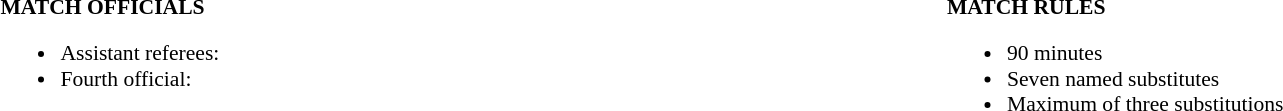<table width=100% style="font-size: 90%">
<tr>
<td width=50% valign=top><br><strong>MATCH OFFICIALS</strong><ul><li>Assistant referees:</li><li>Fourth official:</li></ul></td>
<td width=50% valign=top><br><strong>MATCH RULES</strong><ul><li>90 minutes</li><li>Seven named substitutes</li><li>Maximum of three substitutions</li></ul></td>
</tr>
</table>
